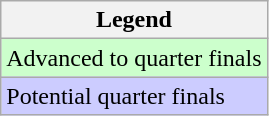<table class="wikitable">
<tr>
<th>Legend</th>
</tr>
<tr bgcolor="ccffcc">
<td>Advanced to quarter finals</td>
</tr>
<tr bgcolor="ccccff">
<td>Potential quarter finals</td>
</tr>
</table>
